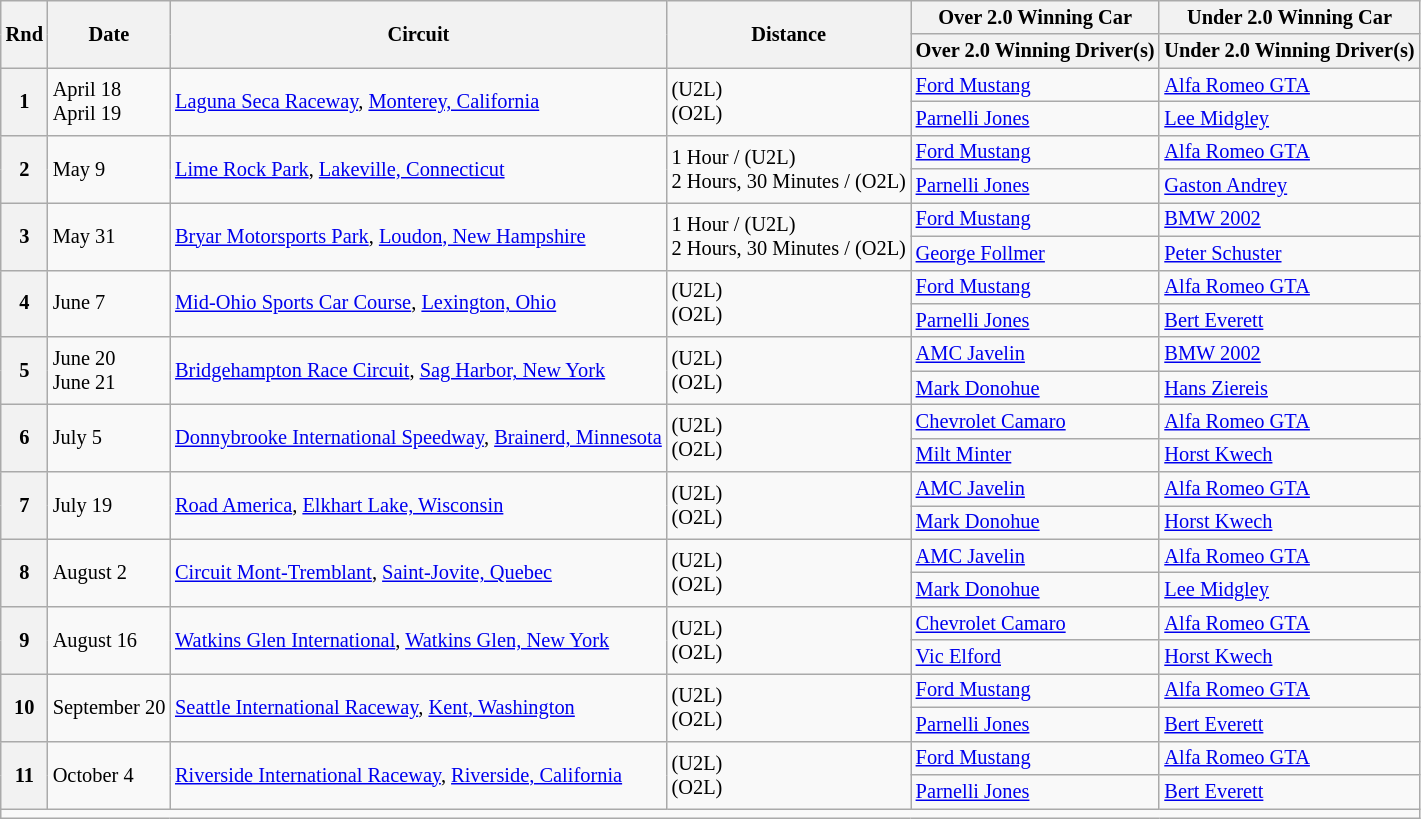<table class="wikitable" style="font-size: 85%">
<tr>
<th rowspan=2>Rnd</th>
<th rowspan=2>Date</th>
<th rowspan=2>Circuit</th>
<th rowspan=2>Distance</th>
<th>Over 2.0 Winning Car</th>
<th>Under 2.0 Winning Car</th>
</tr>
<tr>
<th>Over 2.0 Winning Driver(s)</th>
<th>Under 2.0 Winning Driver(s)</th>
</tr>
<tr>
<th rowspan=2>1</th>
<td rowspan=2>April 18<br>April 19</td>
<td rowspan=2><a href='#'>Laguna Seca Raceway</a>, <a href='#'>Monterey, California</a></td>
<td rowspan=2> (U2L)<br> (O2L)</td>
<td><a href='#'>Ford Mustang</a></td>
<td><a href='#'>Alfa Romeo GTA</a></td>
</tr>
<tr>
<td> <a href='#'>Parnelli Jones</a></td>
<td> <a href='#'>Lee Midgley</a></td>
</tr>
<tr>
<th rowspan=2>2</th>
<td rowspan=2>May 9</td>
<td rowspan=2><a href='#'>Lime Rock Park</a>, <a href='#'>Lakeville, Connecticut</a></td>
<td rowspan=2>1 Hour /  (U2L)<br>2 Hours, 30 Minutes /  (O2L)</td>
<td><a href='#'>Ford Mustang</a></td>
<td><a href='#'>Alfa Romeo GTA</a></td>
</tr>
<tr>
<td> <a href='#'>Parnelli Jones</a></td>
<td> <a href='#'>Gaston Andrey</a></td>
</tr>
<tr>
<th rowspan=2>3</th>
<td rowspan=2>May 31</td>
<td rowspan=2><a href='#'>Bryar Motorsports Park</a>, <a href='#'>Loudon, New Hampshire</a></td>
<td rowspan=2>1 Hour /  (U2L)<br>2 Hours, 30 Minutes /  (O2L)</td>
<td><a href='#'>Ford Mustang</a></td>
<td><a href='#'>BMW 2002</a></td>
</tr>
<tr>
<td> <a href='#'>George Follmer</a></td>
<td> <a href='#'>Peter Schuster</a></td>
</tr>
<tr>
<th rowspan=2>4</th>
<td rowspan=2>June 7</td>
<td rowspan=2><a href='#'>Mid-Ohio Sports Car Course</a>, <a href='#'>Lexington, Ohio</a></td>
<td rowspan=2> (U2L)<br> (O2L)</td>
<td><a href='#'>Ford Mustang</a></td>
<td><a href='#'>Alfa Romeo GTA</a></td>
</tr>
<tr>
<td> <a href='#'>Parnelli Jones</a></td>
<td> <a href='#'>Bert Everett</a></td>
</tr>
<tr>
<th rowspan=2>5</th>
<td rowspan=2>June 20<br>June 21</td>
<td rowspan=2><a href='#'>Bridgehampton Race Circuit</a>, <a href='#'>Sag Harbor, New York</a></td>
<td rowspan=2> (U2L)<br> (O2L)</td>
<td><a href='#'>AMC Javelin</a></td>
<td><a href='#'>BMW 2002</a></td>
</tr>
<tr>
<td> <a href='#'>Mark Donohue</a></td>
<td> <a href='#'>Hans Ziereis</a></td>
</tr>
<tr>
<th rowspan=2>6</th>
<td rowspan=2>July 5</td>
<td rowspan=2><a href='#'>Donnybrooke International Speedway</a>, <a href='#'>Brainerd, Minnesota</a></td>
<td rowspan=2> (U2L)<br> (O2L)</td>
<td><a href='#'>Chevrolet Camaro</a></td>
<td><a href='#'>Alfa Romeo GTA</a></td>
</tr>
<tr>
<td> <a href='#'>Milt Minter</a></td>
<td> <a href='#'>Horst Kwech</a></td>
</tr>
<tr>
<th rowspan=2>7</th>
<td rowspan=2>July 19</td>
<td rowspan=2><a href='#'>Road America</a>, <a href='#'>Elkhart Lake, Wisconsin</a></td>
<td rowspan=2> (U2L)<br> (O2L)</td>
<td><a href='#'>AMC Javelin</a></td>
<td><a href='#'>Alfa Romeo GTA</a></td>
</tr>
<tr>
<td> <a href='#'>Mark Donohue</a></td>
<td> <a href='#'>Horst Kwech</a></td>
</tr>
<tr>
<th rowspan=2>8</th>
<td rowspan=2>August 2</td>
<td rowspan=2><a href='#'>Circuit Mont-Tremblant</a>, <a href='#'>Saint-Jovite, Quebec</a></td>
<td rowspan=2> (U2L)<br> (O2L)</td>
<td><a href='#'>AMC Javelin</a></td>
<td><a href='#'>Alfa Romeo GTA</a></td>
</tr>
<tr>
<td> <a href='#'>Mark Donohue</a></td>
<td> <a href='#'>Lee Midgley</a></td>
</tr>
<tr>
<th rowspan=2>9</th>
<td rowspan=2>August 16</td>
<td rowspan=2><a href='#'>Watkins Glen International</a>, <a href='#'>Watkins Glen, New York</a></td>
<td rowspan=2> (U2L)<br> (O2L)</td>
<td><a href='#'>Chevrolet Camaro</a></td>
<td><a href='#'>Alfa Romeo GTA</a></td>
</tr>
<tr>
<td> <a href='#'>Vic Elford</a></td>
<td> <a href='#'>Horst Kwech</a></td>
</tr>
<tr>
<th rowspan=2>10</th>
<td rowspan=2>September 20</td>
<td rowspan=2><a href='#'>Seattle International Raceway</a>, <a href='#'>Kent, Washington</a></td>
<td rowspan=2> (U2L)<br> (O2L)</td>
<td><a href='#'>Ford Mustang</a></td>
<td><a href='#'>Alfa Romeo GTA</a></td>
</tr>
<tr>
<td> <a href='#'>Parnelli Jones</a></td>
<td> <a href='#'>Bert Everett</a></td>
</tr>
<tr>
<th rowspan=2>11</th>
<td rowspan=2>October 4</td>
<td rowspan=2><a href='#'>Riverside International Raceway</a>, <a href='#'>Riverside, California</a></td>
<td rowspan=2> (U2L)<br> (O2L)</td>
<td><a href='#'>Ford Mustang</a></td>
<td><a href='#'>Alfa Romeo GTA</a></td>
</tr>
<tr>
<td> <a href='#'>Parnelli Jones</a></td>
<td> <a href='#'>Bert Everett</a></td>
</tr>
<tr>
<td style="text-align:center;" colspan=6></td>
</tr>
</table>
